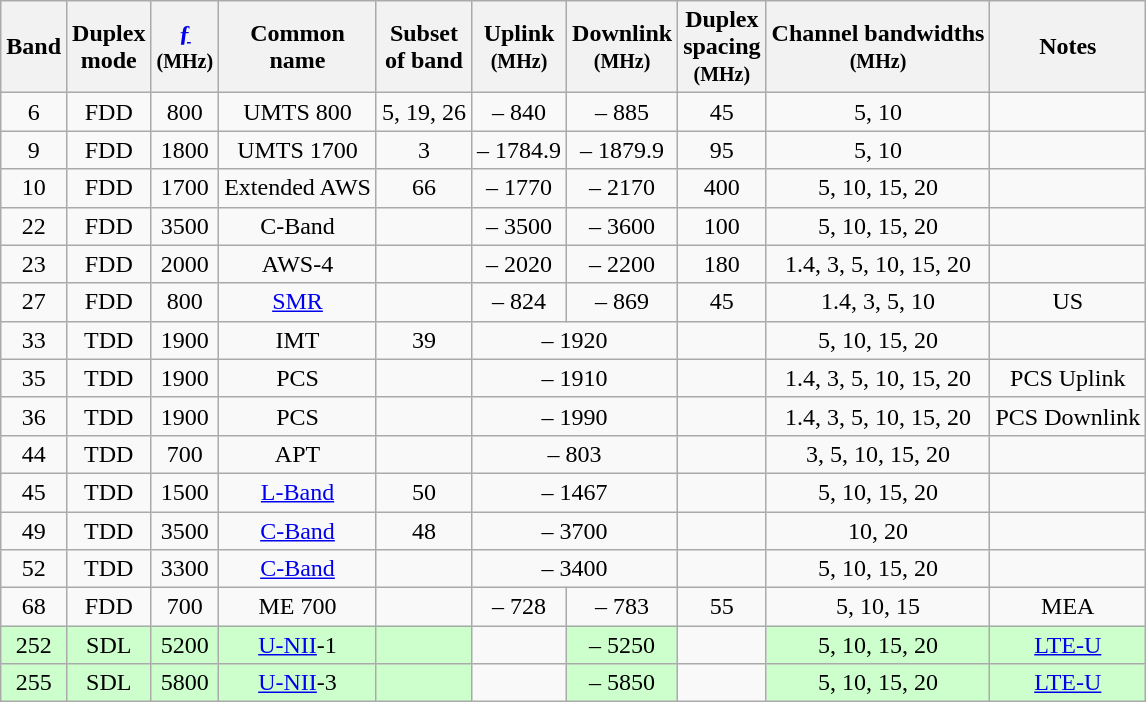<table style="text-align: center;" class="sortable wikitable sticky-header sort-under">
<tr>
<th data-sort-type="number">Band</th>
<th>Duplex<br>mode</th>
<th data-sort-type="number"><a href='#'>ƒ</a><br><small>(MHz)</small></th>
<th>Common<br>name</th>
<th class="unsortable">Subset<br>of band</th>
<th data-sort-type="number">Uplink<br><small>(MHz)</small></th>
<th data-sort-type="number">Downlink<br><small>(MHz)</small></th>
<th data-sort-type="number">Duplex<br>spacing<br><small>(MHz)</small></th>
<th class="unsortable">Channel bandwidths<br><small>(MHz)</small></th>
<th class="unsortable">Notes</th>
</tr>
<tr id="LTE_Band_VI">
<td>6</td>
<td>FDD</td>
<td>800</td>
<td>UMTS 800</td>
<td>5, 19, 26</td>
<td> – 840</td>
<td> – 885</td>
<td>45</td>
<td>5, 10</td>
<td></td>
</tr>
<tr>
<td>9</td>
<td>FDD</td>
<td>1800</td>
<td>UMTS 1700</td>
<td>3</td>
<td> – 1784.9</td>
<td> – 1879.9</td>
<td>95</td>
<td>5, 10</td>
<td></td>
</tr>
<tr>
<td>10</td>
<td>FDD</td>
<td>1700</td>
<td>Extended AWS</td>
<td>66</td>
<td> – 1770</td>
<td> – 2170</td>
<td>400</td>
<td>5, 10, 15, 20</td>
<td></td>
</tr>
<tr>
<td>22</td>
<td>FDD</td>
<td>3500</td>
<td>C-Band</td>
<td></td>
<td> – 3500</td>
<td> – 3600</td>
<td>100</td>
<td>5, 10, 15, 20</td>
<td></td>
</tr>
<tr>
<td>23</td>
<td>FDD</td>
<td>2000</td>
<td>AWS-4</td>
<td></td>
<td> – 2020</td>
<td> – 2200</td>
<td>180</td>
<td>1.4, 3, 5, 10, 15, 20</td>
<td></td>
</tr>
<tr>
<td>27</td>
<td>FDD</td>
<td>800</td>
<td><a href='#'>SMR</a></td>
<td></td>
<td> – 824</td>
<td> – 869</td>
<td>45</td>
<td>1.4, 3, 5, 10</td>
<td>US</td>
</tr>
<tr>
<td>33</td>
<td>TDD</td>
<td>1900</td>
<td>IMT</td>
<td>39</td>
<td colspan="2"> – 1920</td>
<td></td>
<td>5, 10, 15, 20</td>
<td></td>
</tr>
<tr>
<td>35</td>
<td>TDD</td>
<td>1900</td>
<td>PCS</td>
<td></td>
<td colspan="2"> – 1910</td>
<td></td>
<td>1.4, 3, 5, 10, 15, 20</td>
<td>PCS Uplink</td>
</tr>
<tr>
<td>36</td>
<td>TDD</td>
<td>1900</td>
<td>PCS</td>
<td></td>
<td colspan="2"> – 1990</td>
<td></td>
<td>1.4, 3, 5, 10, 15, 20</td>
<td>PCS Downlink</td>
</tr>
<tr>
<td>44</td>
<td>TDD</td>
<td>700</td>
<td>APT</td>
<td></td>
<td colspan="2"> – 803</td>
<td></td>
<td>3, 5, 10, 15, 20</td>
<td></td>
</tr>
<tr>
<td>45</td>
<td>TDD</td>
<td>1500</td>
<td><a href='#'>L-Band</a></td>
<td>50</td>
<td colspan="2"> – 1467</td>
<td></td>
<td>5, 10, 15, 20</td>
<td></td>
</tr>
<tr>
<td>49</td>
<td>TDD</td>
<td>3500</td>
<td><a href='#'>C-Band</a></td>
<td>48</td>
<td colspan="2"> – 3700</td>
<td></td>
<td>10, 20</td>
<td></td>
</tr>
<tr>
<td>52</td>
<td>TDD</td>
<td>3300</td>
<td><a href='#'>C-Band</a></td>
<td></td>
<td colspan="2"> – 3400</td>
<td></td>
<td>5, 10, 15, 20</td>
<td></td>
</tr>
<tr>
<td>68</td>
<td>FDD</td>
<td>700</td>
<td>ME 700</td>
<td></td>
<td> – 728</td>
<td> – 783</td>
<td>55</td>
<td>5, 10, 15</td>
<td>MEA</td>
</tr>
<tr>
<td style="background:#CCFFCC;">252</td>
<td style="background:#CCFFCC;">SDL</td>
<td style="background:#CCFFCC;">5200</td>
<td style="background:#CCFFCC;"><a href='#'>U-NII</a>-1</td>
<td style="background:#CCFFCC;"></td>
<td></td>
<td style="background:#CCFFCC;"> – 5250</td>
<td></td>
<td style="background:#CCFFCC;">5, 10, 15, 20</td>
<td style="background:#CCFFCC;"><a href='#'>LTE-U</a></td>
</tr>
<tr>
<td style="background:#CCFFCC;">255</td>
<td style="background:#CCFFCC;">SDL</td>
<td style="background:#CCFFCC;">5800</td>
<td style="background:#CCFFCC;"><a href='#'>U-NII</a>-3</td>
<td style="background:#CCFFCC;"></td>
<td></td>
<td style="background:#CCFFCC;"> – 5850</td>
<td></td>
<td style="background:#CCFFCC;">5, 10, 15, 20</td>
<td style="background:#CCFFCC;"><a href='#'>LTE-U</a></td>
</tr>
</table>
